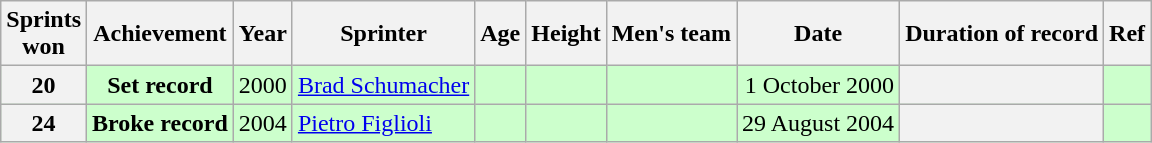<table class="wikitable sticky-header" style="text-align: center; font-size: 100%; margin-left: 1em;">
<tr>
<th>Sprints<br>won</th>
<th>Achievement</th>
<th>Year</th>
<th>Sprinter</th>
<th>Age</th>
<th>Height</th>
<th>Men's team</th>
<th>Date</th>
<th>Duration of record</th>
<th>Ref</th>
</tr>
<tr style="background-color: #ccffcc;">
<td style="background-color: #f2f2f2;"><strong>20</strong></td>
<td><strong>Set record</strong></td>
<td>2000</td>
<td style="text-align: left;" data-sort-value="Schumacher, Brad"><a href='#'>Brad Schumacher</a></td>
<td></td>
<td></td>
<td style="text-align: left;"></td>
<td style="text-align: right;">1 October 2000</td>
<td style="background-color: #f2f2f2; text-align: left;"></td>
<td></td>
</tr>
<tr style="background-color: #ccffcc;">
<td style="background-color: #f2f2f2;"><strong>24</strong></td>
<td><strong>Broke record</strong></td>
<td>2004</td>
<td style="text-align: left;" data-sort-value="Figlioli, Pietro"><a href='#'>Pietro Figlioli</a></td>
<td></td>
<td></td>
<td style="text-align: left;"></td>
<td style="text-align: right;">29 August 2004</td>
<td style="background-color: #f2f2f2; text-align: left;"></td>
<td></td>
</tr>
</table>
